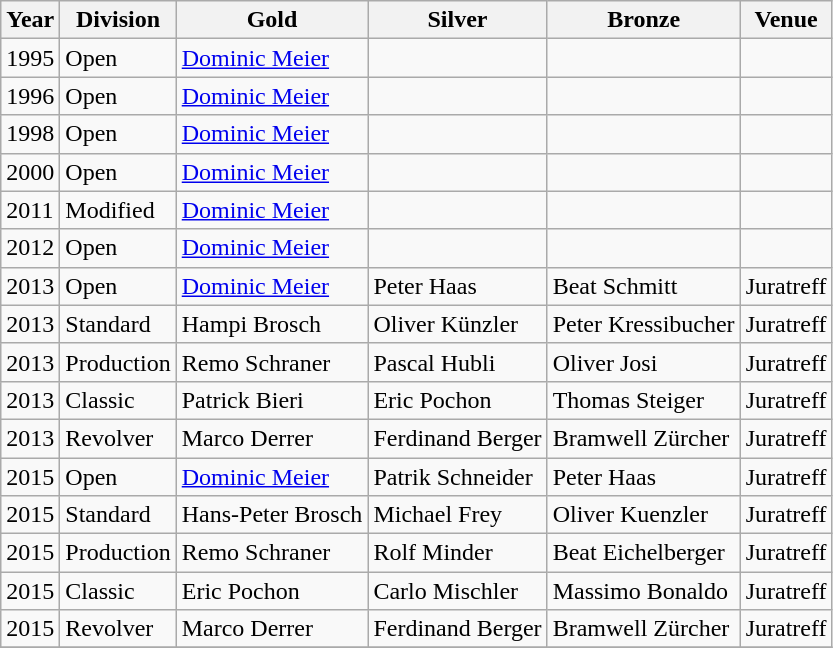<table class="wikitable sortable" style="text-align: left;">
<tr>
<th>Year</th>
<th>Division</th>
<th> Gold</th>
<th> Silver</th>
<th> Bronze</th>
<th>Venue</th>
</tr>
<tr>
<td>1995</td>
<td>Open</td>
<td><a href='#'>Dominic Meier</a></td>
<td></td>
<td></td>
<td></td>
</tr>
<tr>
<td>1996</td>
<td>Open</td>
<td><a href='#'>Dominic Meier</a></td>
<td></td>
<td></td>
<td></td>
</tr>
<tr>
<td>1998</td>
<td>Open</td>
<td><a href='#'>Dominic Meier</a></td>
<td></td>
<td></td>
<td></td>
</tr>
<tr>
<td>2000</td>
<td>Open</td>
<td><a href='#'>Dominic Meier</a></td>
<td></td>
<td></td>
<td></td>
</tr>
<tr>
<td>2011</td>
<td>Modified</td>
<td><a href='#'>Dominic Meier</a></td>
<td></td>
<td></td>
<td></td>
</tr>
<tr>
<td>2012</td>
<td>Open</td>
<td><a href='#'>Dominic Meier</a></td>
<td></td>
<td></td>
<td></td>
</tr>
<tr>
<td>2013</td>
<td>Open</td>
<td><a href='#'>Dominic Meier</a></td>
<td>Peter Haas</td>
<td>Beat Schmitt</td>
<td>Juratreff</td>
</tr>
<tr>
<td>2013</td>
<td>Standard</td>
<td>Hampi Brosch</td>
<td>Oliver Künzler</td>
<td>Peter Kressibucher</td>
<td>Juratreff</td>
</tr>
<tr>
<td>2013</td>
<td>Production</td>
<td>Remo Schraner</td>
<td>Pascal Hubli</td>
<td>Oliver Josi</td>
<td>Juratreff</td>
</tr>
<tr>
<td>2013</td>
<td>Classic</td>
<td>Patrick Bieri</td>
<td>Eric Pochon</td>
<td>Thomas Steiger</td>
<td>Juratreff</td>
</tr>
<tr>
<td>2013</td>
<td>Revolver</td>
<td>Marco Derrer</td>
<td>Ferdinand Berger</td>
<td>Bramwell Zürcher</td>
<td>Juratreff</td>
</tr>
<tr>
<td>2015</td>
<td>Open</td>
<td><a href='#'>Dominic Meier</a></td>
<td>Patrik Schneider</td>
<td>Peter Haas</td>
<td>Juratreff</td>
</tr>
<tr>
<td>2015</td>
<td>Standard</td>
<td>Hans-Peter Brosch</td>
<td>Michael Frey</td>
<td>Oliver Kuenzler</td>
<td>Juratreff</td>
</tr>
<tr>
<td>2015</td>
<td>Production</td>
<td>Remo Schraner</td>
<td>Rolf Minder</td>
<td>Beat Eichelberger</td>
<td>Juratreff</td>
</tr>
<tr>
<td>2015</td>
<td>Classic</td>
<td>Eric Pochon</td>
<td>Carlo Mischler</td>
<td>Massimo Bonaldo</td>
<td>Juratreff</td>
</tr>
<tr>
<td>2015</td>
<td>Revolver</td>
<td>Marco Derrer</td>
<td>Ferdinand Berger</td>
<td>Bramwell Zürcher</td>
<td>Juratreff</td>
</tr>
<tr>
</tr>
</table>
